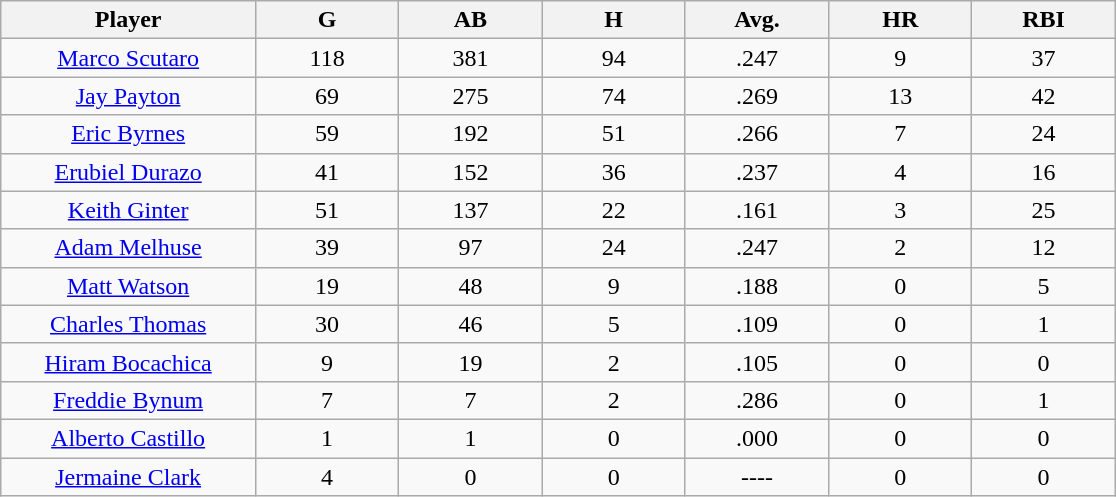<table class="wikitable sortable">
<tr>
<th bgcolor="#DDDDFF" width="16%">Player</th>
<th bgcolor="#DDDDFF" width="9%">G</th>
<th bgcolor="#DDDDFF" width="9%">AB</th>
<th bgcolor="#DDDDFF" width="9%">H</th>
<th bgcolor="#DDDDFF" width="9%">Avg.</th>
<th bgcolor="#DDDDFF" width="9%">HR</th>
<th bgcolor="#DDDDFF" width="9%">RBI</th>
</tr>
<tr align=center>
<td><a href='#'>Marco Scutaro</a></td>
<td>118</td>
<td>381</td>
<td>94</td>
<td>.247</td>
<td>9</td>
<td>37</td>
</tr>
<tr align=center>
<td><a href='#'>Jay Payton</a></td>
<td>69</td>
<td>275</td>
<td>74</td>
<td>.269</td>
<td>13</td>
<td>42</td>
</tr>
<tr align=center>
<td><a href='#'>Eric Byrnes</a></td>
<td>59</td>
<td>192</td>
<td>51</td>
<td>.266</td>
<td>7</td>
<td>24</td>
</tr>
<tr align=center>
<td><a href='#'>Erubiel Durazo</a></td>
<td>41</td>
<td>152</td>
<td>36</td>
<td>.237</td>
<td>4</td>
<td>16</td>
</tr>
<tr align=center>
<td><a href='#'>Keith Ginter</a></td>
<td>51</td>
<td>137</td>
<td>22</td>
<td>.161</td>
<td>3</td>
<td>25</td>
</tr>
<tr align=center>
<td><a href='#'>Adam Melhuse</a></td>
<td>39</td>
<td>97</td>
<td>24</td>
<td>.247</td>
<td>2</td>
<td>12</td>
</tr>
<tr align=center>
<td><a href='#'>Matt Watson</a></td>
<td>19</td>
<td>48</td>
<td>9</td>
<td>.188</td>
<td>0</td>
<td>5</td>
</tr>
<tr align=center>
<td><a href='#'>Charles Thomas</a></td>
<td>30</td>
<td>46</td>
<td>5</td>
<td>.109</td>
<td>0</td>
<td>1</td>
</tr>
<tr align=center>
<td><a href='#'>Hiram Bocachica</a></td>
<td>9</td>
<td>19</td>
<td>2</td>
<td>.105</td>
<td>0</td>
<td>0</td>
</tr>
<tr align=center>
<td><a href='#'>Freddie Bynum</a></td>
<td>7</td>
<td>7</td>
<td>2</td>
<td>.286</td>
<td>0</td>
<td>1</td>
</tr>
<tr align=center>
<td><a href='#'>Alberto Castillo</a></td>
<td>1</td>
<td>1</td>
<td>0</td>
<td>.000</td>
<td>0</td>
<td>0</td>
</tr>
<tr align=center>
<td><a href='#'>Jermaine Clark</a></td>
<td>4</td>
<td>0</td>
<td>0</td>
<td>----</td>
<td>0</td>
<td>0</td>
</tr>
</table>
